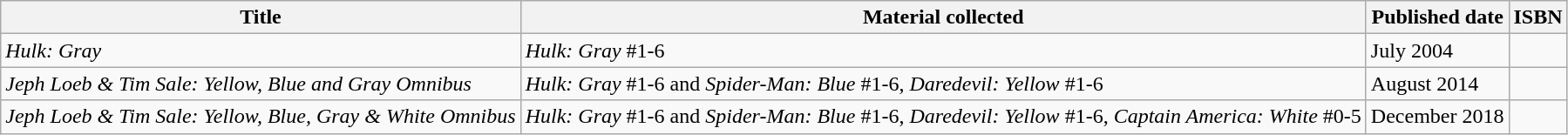<table class="wikitable">
<tr>
<th>Title</th>
<th>Material collected</th>
<th>Published date</th>
<th>ISBN</th>
</tr>
<tr>
<td><em>Hulk: Gray</em></td>
<td><em>Hulk: Gray</em> #1-6</td>
<td>July 2004</td>
<td></td>
</tr>
<tr>
<td><em>Jeph Loeb & Tim Sale: Yellow, Blue and Gray Omnibus</em></td>
<td><em>Hulk: Gray</em> #1-6 and <em>Spider-Man: Blue</em> #1-6, <em>Daredevil: Yellow</em> #1-6</td>
<td>August 2014</td>
<td></td>
</tr>
<tr>
<td><em>Jeph Loeb & Tim Sale: Yellow, Blue, Gray & White Omnibus</em></td>
<td><em>Hulk: Gray</em> #1-6 and <em>Spider-Man: Blue</em> #1-6, <em>Daredevil: Yellow</em> #1-6, <em>Captain America: White</em> #0-5</td>
<td>December 2018</td>
<td></td>
</tr>
</table>
